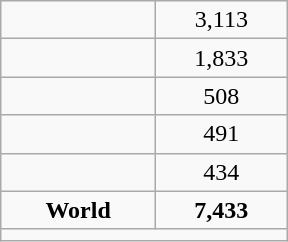<table class="wikitable" style="float:right; width:12em; text-align:center;">
<tr>
<td></td>
<td>3,113</td>
</tr>
<tr>
<td></td>
<td>1,833</td>
</tr>
<tr>
<td></td>
<td>508</td>
</tr>
<tr>
<td></td>
<td>491</td>
</tr>
<tr>
<td></td>
<td>434</td>
</tr>
<tr>
<td><strong>World</strong></td>
<td><strong>7,433</strong></td>
</tr>
<tr>
<td colspan=2></td>
</tr>
</table>
